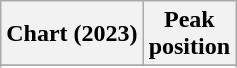<table class="wikitable sortable plainrowheaders" style="text-align:center">
<tr>
<th scope="col">Chart (2023)</th>
<th scope="col">Peak<br> position</th>
</tr>
<tr>
</tr>
<tr>
</tr>
</table>
